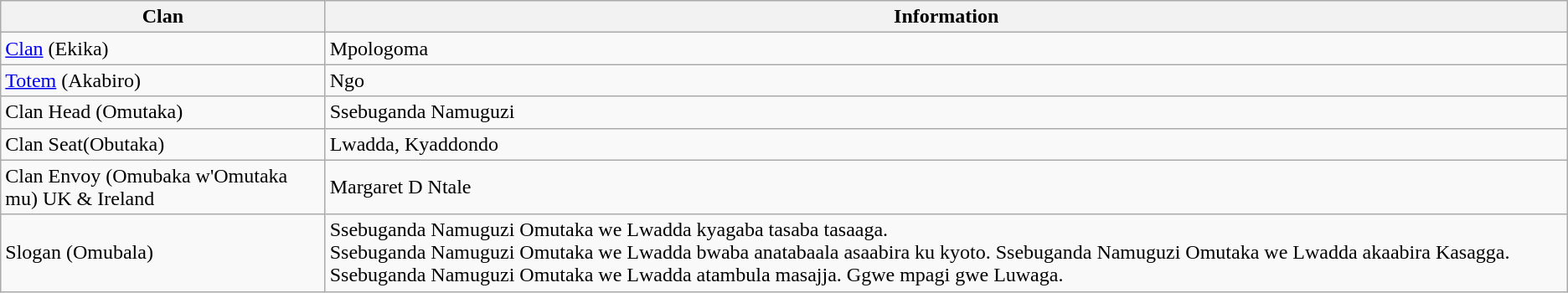<table class="wikitable">
<tr>
<th>Clan</th>
<th>Information</th>
</tr>
<tr>
<td><a href='#'>Clan</a> (Ekika)</td>
<td>Mpologoma</td>
</tr>
<tr>
<td><a href='#'>Totem</a> (Akabiro)</td>
<td>Ngo</td>
</tr>
<tr>
<td>Clan Head (Omutaka)</td>
<td>Ssebuganda Namuguzi</td>
</tr>
<tr>
<td>Clan Seat(Obutaka)</td>
<td>Lwadda, Kyaddondo</td>
</tr>
<tr>
<td>Clan Envoy (Omubaka w'Omutaka mu) UK & Ireland</td>
<td>Margaret D Ntale</td>
</tr>
<tr>
<td>Slogan (Omubala)</td>
<td>Ssebuganda Namuguzi Omutaka we Lwadda kyagaba tasaba tasaaga.<br>Ssebuganda Namuguzi Omutaka we Lwadda bwaba anatabaala asaabira ku kyoto. Ssebuganda Namuguzi Omutaka we Lwadda akaabira Kasagga. Ssebuganda Namuguzi Omutaka we Lwadda atambula masajja. Ggwe mpagi gwe Luwaga.</td>
</tr>
</table>
